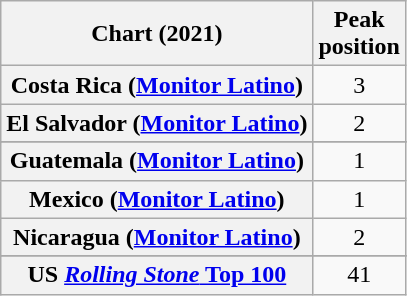<table class="wikitable sortable plainrowheaders" style="text-align:center;">
<tr>
<th>Chart (2021)</th>
<th>Peak<br>position</th>
</tr>
<tr>
<th scope="row">Costa Rica (<a href='#'>Monitor Latino</a>)</th>
<td>3</td>
</tr>
<tr>
<th scope="row">El Salvador (<a href='#'>Monitor Latino</a>)</th>
<td>2</td>
</tr>
<tr>
</tr>
<tr>
<th scope="row">Guatemala (<a href='#'>Monitor Latino</a>)</th>
<td>1</td>
</tr>
<tr>
<th scope="row">Mexico (<a href='#'>Monitor Latino</a>)</th>
<td>1</td>
</tr>
<tr>
<th scope="row">Nicaragua (<a href='#'>Monitor Latino</a>)</th>
<td>2</td>
</tr>
<tr>
</tr>
<tr>
</tr>
<tr>
</tr>
<tr>
</tr>
<tr>
<th scope="row">US <a href='#'><em>Rolling Stone</em> Top 100</a></th>
<td>41</td>
</tr>
</table>
